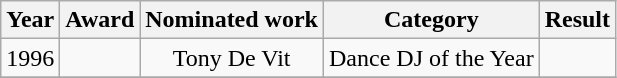<table class="wikitable plainrowheaders" style="text-align:center;">
<tr>
<th>Year</th>
<th>Award</th>
<th>Nominated work</th>
<th>Category</th>
<th>Result</th>
</tr>
<tr>
<td>1996</td>
<td rowspan="1"> </td>
<td>Tony De Vit</td>
<td>Dance DJ of the Year</td>
<td></td>
</tr>
<tr>
</tr>
</table>
